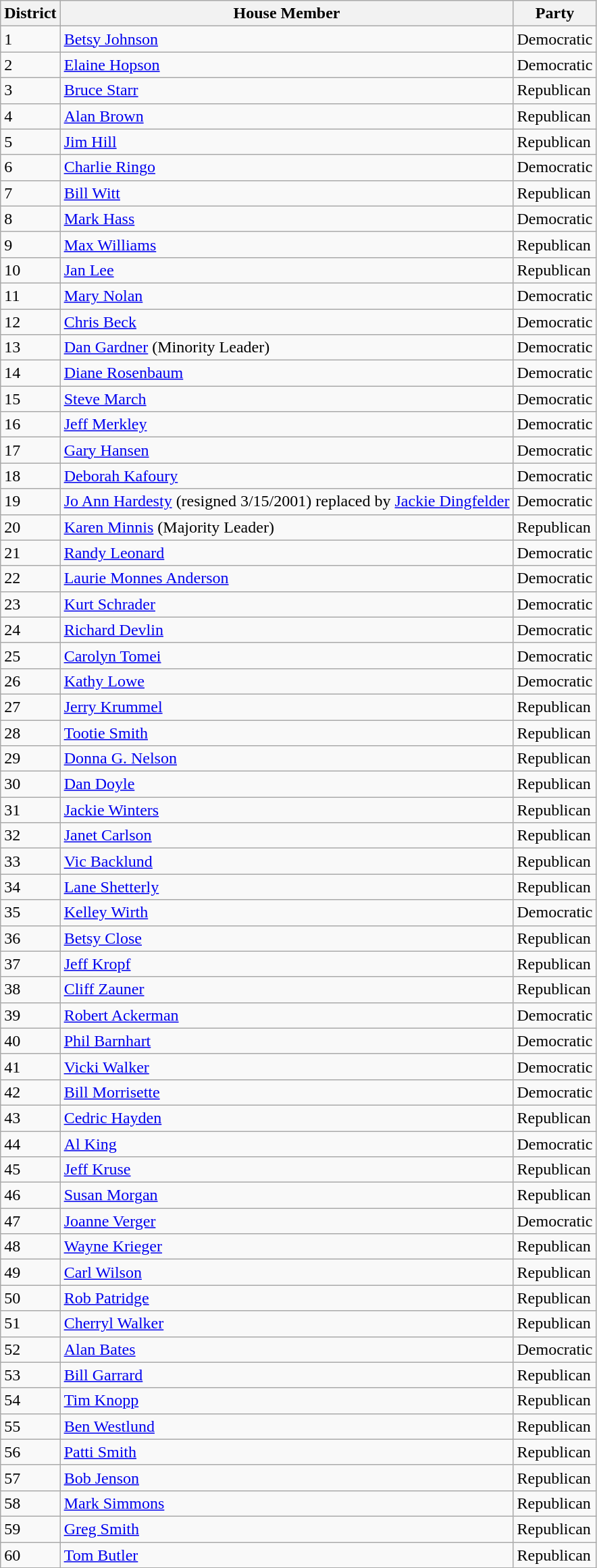<table class="wikitable">
<tr>
<th>District</th>
<th>House Member</th>
<th>Party</th>
</tr>
<tr>
<td>1</td>
<td><a href='#'>Betsy Johnson</a></td>
<td>Democratic</td>
</tr>
<tr>
<td>2</td>
<td><a href='#'>Elaine Hopson</a></td>
<td>Democratic</td>
</tr>
<tr>
<td>3</td>
<td><a href='#'>Bruce Starr</a></td>
<td>Republican</td>
</tr>
<tr>
<td>4</td>
<td><a href='#'>Alan Brown</a></td>
<td>Republican</td>
</tr>
<tr>
<td>5</td>
<td><a href='#'>Jim Hill</a></td>
<td>Republican</td>
</tr>
<tr>
<td>6</td>
<td><a href='#'>Charlie Ringo</a></td>
<td>Democratic</td>
</tr>
<tr>
<td>7</td>
<td><a href='#'>Bill Witt</a></td>
<td>Republican</td>
</tr>
<tr>
<td>8</td>
<td><a href='#'>Mark Hass</a></td>
<td>Democratic</td>
</tr>
<tr>
<td>9</td>
<td><a href='#'>Max Williams</a></td>
<td>Republican</td>
</tr>
<tr>
<td>10</td>
<td><a href='#'>Jan Lee</a></td>
<td>Republican</td>
</tr>
<tr>
<td>11</td>
<td><a href='#'>Mary Nolan</a></td>
<td>Democratic</td>
</tr>
<tr>
<td>12</td>
<td><a href='#'>Chris Beck</a></td>
<td>Democratic</td>
</tr>
<tr>
<td>13</td>
<td><a href='#'>Dan Gardner</a> (Minority Leader)</td>
<td>Democratic</td>
</tr>
<tr>
<td>14</td>
<td><a href='#'>Diane Rosenbaum</a></td>
<td>Democratic</td>
</tr>
<tr>
<td>15</td>
<td><a href='#'>Steve March</a></td>
<td>Democratic</td>
</tr>
<tr>
<td>16</td>
<td><a href='#'>Jeff Merkley</a></td>
<td>Democratic</td>
</tr>
<tr>
<td>17</td>
<td><a href='#'>Gary Hansen</a></td>
<td>Democratic</td>
</tr>
<tr>
<td>18</td>
<td><a href='#'>Deborah Kafoury</a></td>
<td>Democratic</td>
</tr>
<tr>
<td>19</td>
<td><a href='#'>Jo Ann Hardesty</a> (resigned 3/15/2001) replaced by <a href='#'>Jackie Dingfelder</a></td>
<td>Democratic</td>
</tr>
<tr>
<td>20</td>
<td><a href='#'>Karen Minnis</a> (Majority Leader)</td>
<td>Republican</td>
</tr>
<tr>
<td>21</td>
<td><a href='#'>Randy Leonard</a></td>
<td>Democratic</td>
</tr>
<tr>
<td>22</td>
<td><a href='#'>Laurie Monnes Anderson</a></td>
<td>Democratic</td>
</tr>
<tr>
<td>23</td>
<td><a href='#'>Kurt Schrader</a></td>
<td>Democratic</td>
</tr>
<tr>
<td>24</td>
<td><a href='#'>Richard Devlin</a></td>
<td>Democratic</td>
</tr>
<tr>
<td>25</td>
<td><a href='#'>Carolyn Tomei</a></td>
<td>Democratic</td>
</tr>
<tr>
<td>26</td>
<td><a href='#'>Kathy Lowe</a></td>
<td>Democratic</td>
</tr>
<tr>
<td>27</td>
<td><a href='#'>Jerry Krummel</a></td>
<td>Republican</td>
</tr>
<tr>
<td>28</td>
<td><a href='#'>Tootie Smith</a></td>
<td>Republican</td>
</tr>
<tr>
<td>29</td>
<td><a href='#'>Donna G. Nelson</a></td>
<td>Republican</td>
</tr>
<tr>
<td>30</td>
<td><a href='#'>Dan Doyle</a></td>
<td>Republican</td>
</tr>
<tr>
<td>31</td>
<td><a href='#'>Jackie Winters</a></td>
<td>Republican</td>
</tr>
<tr>
<td>32</td>
<td><a href='#'>Janet Carlson</a></td>
<td>Republican</td>
</tr>
<tr>
<td>33</td>
<td><a href='#'>Vic Backlund</a></td>
<td>Republican</td>
</tr>
<tr>
<td>34</td>
<td><a href='#'>Lane Shetterly</a></td>
<td>Republican</td>
</tr>
<tr>
<td>35</td>
<td><a href='#'>Kelley Wirth</a></td>
<td>Democratic</td>
</tr>
<tr>
<td>36</td>
<td><a href='#'>Betsy Close</a></td>
<td>Republican</td>
</tr>
<tr>
<td>37</td>
<td><a href='#'>Jeff Kropf</a></td>
<td>Republican</td>
</tr>
<tr>
<td>38</td>
<td><a href='#'>Cliff Zauner</a></td>
<td>Republican</td>
</tr>
<tr>
<td>39</td>
<td><a href='#'>Robert Ackerman</a></td>
<td>Democratic</td>
</tr>
<tr>
<td>40</td>
<td><a href='#'>Phil Barnhart</a></td>
<td>Democratic</td>
</tr>
<tr>
<td>41</td>
<td><a href='#'>Vicki Walker</a></td>
<td>Democratic</td>
</tr>
<tr>
<td>42</td>
<td><a href='#'>Bill Morrisette</a></td>
<td>Democratic</td>
</tr>
<tr>
<td>43</td>
<td><a href='#'>Cedric Hayden</a></td>
<td>Republican</td>
</tr>
<tr>
<td>44</td>
<td><a href='#'>Al King</a></td>
<td>Democratic</td>
</tr>
<tr>
<td>45</td>
<td><a href='#'>Jeff Kruse</a></td>
<td>Republican</td>
</tr>
<tr>
<td>46</td>
<td><a href='#'>Susan Morgan</a></td>
<td>Republican</td>
</tr>
<tr>
<td>47</td>
<td><a href='#'>Joanne Verger</a></td>
<td>Democratic</td>
</tr>
<tr>
<td>48</td>
<td><a href='#'>Wayne Krieger</a></td>
<td>Republican</td>
</tr>
<tr>
<td>49</td>
<td><a href='#'>Carl Wilson</a></td>
<td>Republican</td>
</tr>
<tr>
<td>50</td>
<td><a href='#'>Rob Patridge</a></td>
<td>Republican</td>
</tr>
<tr>
<td>51</td>
<td><a href='#'>Cherryl Walker</a></td>
<td>Republican</td>
</tr>
<tr>
<td>52</td>
<td><a href='#'>Alan Bates</a></td>
<td>Democratic</td>
</tr>
<tr>
<td>53</td>
<td><a href='#'>Bill Garrard</a></td>
<td>Republican</td>
</tr>
<tr>
<td>54</td>
<td><a href='#'>Tim Knopp</a></td>
<td>Republican</td>
</tr>
<tr>
<td>55</td>
<td><a href='#'>Ben Westlund</a></td>
<td>Republican</td>
</tr>
<tr>
<td>56</td>
<td><a href='#'>Patti Smith</a></td>
<td>Republican</td>
</tr>
<tr>
<td>57</td>
<td><a href='#'>Bob Jenson</a></td>
<td>Republican</td>
</tr>
<tr>
<td>58</td>
<td><a href='#'>Mark Simmons</a></td>
<td>Republican</td>
</tr>
<tr>
<td>59</td>
<td><a href='#'>Greg Smith</a></td>
<td>Republican</td>
</tr>
<tr>
<td>60</td>
<td><a href='#'>Tom Butler</a></td>
<td>Republican</td>
</tr>
</table>
